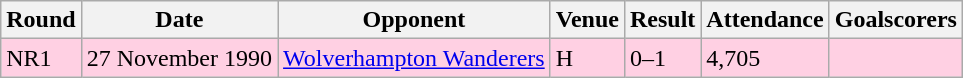<table class="wikitable">
<tr>
<th>Round</th>
<th>Date</th>
<th>Opponent</th>
<th>Venue</th>
<th>Result</th>
<th>Attendance</th>
<th>Goalscorers</th>
</tr>
<tr style="background-color: #ffd0e3;">
<td>NR1</td>
<td>27 November 1990</td>
<td><a href='#'>Wolverhampton Wanderers</a></td>
<td>H</td>
<td>0–1</td>
<td>4,705</td>
<td></td>
</tr>
</table>
